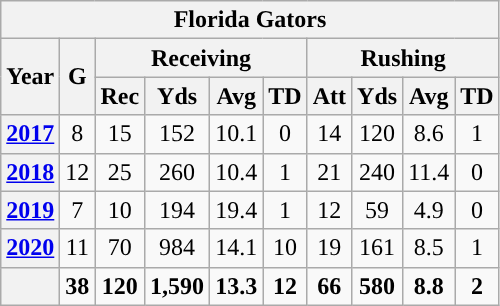<table class="wikitable" style="text-align:center;">
<tr>
<th colspan="10">Florida Gators</th>
</tr>
<tr>
<th rowspan="2">Year</th>
<th rowspan="2">G</th>
<th colspan="4">Receiving</th>
<th colspan="4">Rushing</th>
</tr>
<tr>
<th>Rec</th>
<th>Yds</th>
<th>Avg</th>
<th>TD</th>
<th>Att</th>
<th>Yds</th>
<th>Avg</th>
<th>TD</th>
</tr>
<tr>
<th><a href='#'>2017</a></th>
<td>8</td>
<td>15</td>
<td>152</td>
<td>10.1</td>
<td>0</td>
<td>14</td>
<td>120</td>
<td>8.6</td>
<td>1</td>
</tr>
<tr>
<th><a href='#'>2018</a></th>
<td>12</td>
<td>25</td>
<td>260</td>
<td>10.4</td>
<td>1</td>
<td>21</td>
<td>240</td>
<td>11.4</td>
<td>0</td>
</tr>
<tr>
<th><a href='#'>2019</a></th>
<td>7</td>
<td>10</td>
<td>194</td>
<td>19.4</td>
<td>1</td>
<td>12</td>
<td>59</td>
<td>4.9</td>
<td>0</td>
</tr>
<tr>
<th><a href='#'>2020</a></th>
<td>11</td>
<td>70</td>
<td>984</td>
<td>14.1</td>
<td>10</td>
<td>19</td>
<td>161</td>
<td>8.5</td>
<td>1</td>
</tr>
<tr>
<th></th>
<td><strong>38</strong></td>
<td><strong>120</strong></td>
<td><strong>1,590</strong></td>
<td><strong>13.3</strong></td>
<td><strong>12</strong></td>
<td><strong>66</strong></td>
<td><strong>580</strong></td>
<td><strong>8.8</strong></td>
<td><strong>2</strong></td>
</tr>
</table>
